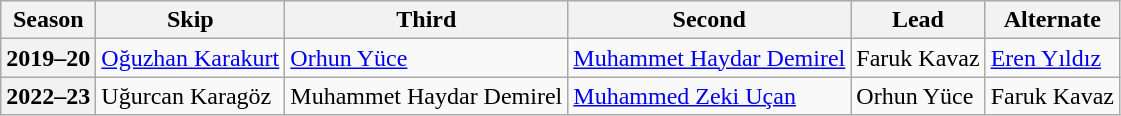<table class="wikitable">
<tr>
<th scope="col">Season</th>
<th scope="col">Skip</th>
<th scope="col">Third</th>
<th scope="col">Second</th>
<th scope="col">Lead</th>
<th scope="col">Alternate</th>
</tr>
<tr>
<th scope="row">2019–20</th>
<td><a href='#'>Oğuzhan Karakurt</a></td>
<td><a href='#'>Orhun Yüce</a></td>
<td><a href='#'>Muhammet Haydar Demirel</a></td>
<td>Faruk Kavaz</td>
<td><a href='#'>Eren Yıldız</a></td>
</tr>
<tr>
<th scope="row">2022–23</th>
<td>Uğurcan Karagöz</td>
<td>Muhammet Haydar Demirel</td>
<td><a href='#'>Muhammed Zeki Uçan</a></td>
<td>Orhun Yüce</td>
<td>Faruk Kavaz</td>
</tr>
</table>
